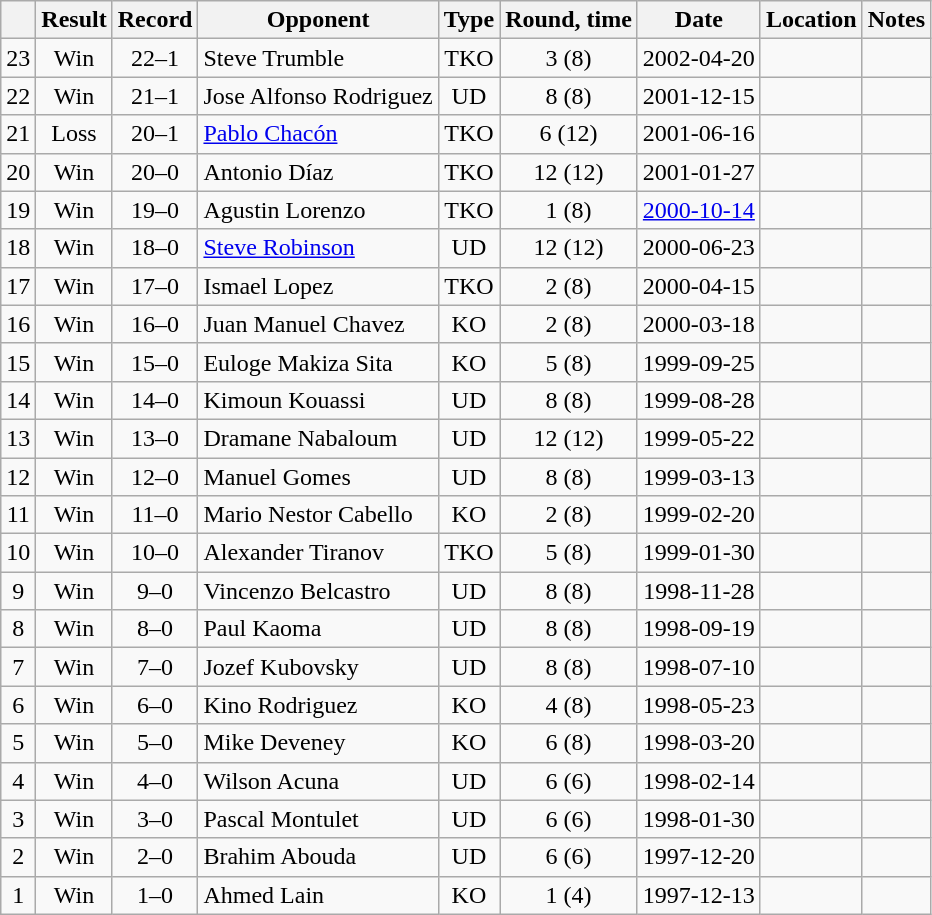<table class=wikitable style=text-align:center>
<tr>
<th></th>
<th>Result</th>
<th>Record</th>
<th>Opponent</th>
<th>Type</th>
<th>Round, time</th>
<th>Date</th>
<th>Location</th>
<th>Notes</th>
</tr>
<tr>
<td>23</td>
<td>Win</td>
<td>22–1</td>
<td align=left>Steve Trumble</td>
<td>TKO</td>
<td>3 (8)</td>
<td>2002-04-20</td>
<td align=left></td>
<td align=left></td>
</tr>
<tr>
<td>22</td>
<td>Win</td>
<td>21–1</td>
<td align=left>Jose Alfonso Rodriguez</td>
<td>UD</td>
<td>8 (8)</td>
<td>2001-12-15</td>
<td align=left></td>
<td align=left></td>
</tr>
<tr>
<td>21</td>
<td>Loss</td>
<td>20–1</td>
<td align=left><a href='#'>Pablo Chacón</a></td>
<td>TKO</td>
<td>6 (12)</td>
<td>2001-06-16</td>
<td align=left></td>
<td align=left></td>
</tr>
<tr>
<td>20</td>
<td>Win</td>
<td>20–0</td>
<td align=left>Antonio Díaz</td>
<td>TKO</td>
<td>12 (12)</td>
<td>2001-01-27</td>
<td align=left></td>
<td align=left></td>
</tr>
<tr>
<td>19</td>
<td>Win</td>
<td>19–0</td>
<td align=left>Agustin Lorenzo</td>
<td>TKO</td>
<td>1 (8)</td>
<td><a href='#'>2000-10-14</a></td>
<td align=left></td>
<td align=left></td>
</tr>
<tr>
<td>18</td>
<td>Win</td>
<td>18–0</td>
<td align=left><a href='#'>Steve Robinson</a></td>
<td>UD</td>
<td>12 (12)</td>
<td>2000-06-23</td>
<td align=left></td>
<td align=left></td>
</tr>
<tr>
<td>17</td>
<td>Win</td>
<td>17–0</td>
<td align=left>Ismael Lopez</td>
<td>TKO</td>
<td>2 (8)</td>
<td>2000-04-15</td>
<td align=left></td>
<td align=left></td>
</tr>
<tr>
<td>16</td>
<td>Win</td>
<td>16–0</td>
<td align=left>Juan Manuel Chavez</td>
<td>KO</td>
<td>2 (8)</td>
<td>2000-03-18</td>
<td align=left></td>
<td align=left></td>
</tr>
<tr>
<td>15</td>
<td>Win</td>
<td>15–0</td>
<td align=left>Euloge Makiza Sita</td>
<td>KO</td>
<td>5 (8)</td>
<td>1999-09-25</td>
<td align=left></td>
<td align=left></td>
</tr>
<tr>
<td>14</td>
<td>Win</td>
<td>14–0</td>
<td align=left>Kimoun Kouassi</td>
<td>UD</td>
<td>8 (8)</td>
<td>1999-08-28</td>
<td align=left></td>
<td align=left></td>
</tr>
<tr>
<td>13</td>
<td>Win</td>
<td>13–0</td>
<td align=left>Dramane Nabaloum</td>
<td>UD</td>
<td>12 (12)</td>
<td>1999-05-22</td>
<td align=left></td>
<td align=left></td>
</tr>
<tr>
<td>12</td>
<td>Win</td>
<td>12–0</td>
<td align=left>Manuel Gomes</td>
<td>UD</td>
<td>8 (8)</td>
<td>1999-03-13</td>
<td align=left></td>
<td align=left></td>
</tr>
<tr>
<td>11</td>
<td>Win</td>
<td>11–0</td>
<td align=left>Mario Nestor Cabello</td>
<td>KO</td>
<td>2 (8)</td>
<td>1999-02-20</td>
<td align=left></td>
<td align=left></td>
</tr>
<tr>
<td>10</td>
<td>Win</td>
<td>10–0</td>
<td align=left>Alexander Tiranov</td>
<td>TKO</td>
<td>5 (8)</td>
<td>1999-01-30</td>
<td align=left></td>
<td align=left></td>
</tr>
<tr>
<td>9</td>
<td>Win</td>
<td>9–0</td>
<td align=left>Vincenzo Belcastro</td>
<td>UD</td>
<td>8 (8)</td>
<td>1998-11-28</td>
<td align=left></td>
<td align=left></td>
</tr>
<tr>
<td>8</td>
<td>Win</td>
<td>8–0</td>
<td align=left>Paul Kaoma</td>
<td>UD</td>
<td>8 (8)</td>
<td>1998-09-19</td>
<td align=left></td>
<td align=left></td>
</tr>
<tr>
<td>7</td>
<td>Win</td>
<td>7–0</td>
<td align=left>Jozef Kubovsky</td>
<td>UD</td>
<td>8 (8)</td>
<td>1998-07-10</td>
<td align=left></td>
<td align=left></td>
</tr>
<tr>
<td>6</td>
<td>Win</td>
<td>6–0</td>
<td align=left>Kino Rodriguez</td>
<td>KO</td>
<td>4 (8)</td>
<td>1998-05-23</td>
<td align=left></td>
<td align=left></td>
</tr>
<tr>
<td>5</td>
<td>Win</td>
<td>5–0</td>
<td align=left>Mike Deveney</td>
<td>KO</td>
<td>6 (8)</td>
<td>1998-03-20</td>
<td align=left></td>
<td align=left></td>
</tr>
<tr>
<td>4</td>
<td>Win</td>
<td>4–0</td>
<td align=left>Wilson Acuna</td>
<td>UD</td>
<td>6 (6)</td>
<td>1998-02-14</td>
<td align=left></td>
<td align=left></td>
</tr>
<tr>
<td>3</td>
<td>Win</td>
<td>3–0</td>
<td align=left>Pascal Montulet</td>
<td>UD</td>
<td>6 (6)</td>
<td>1998-01-30</td>
<td align=left></td>
<td align=left></td>
</tr>
<tr>
<td>2</td>
<td>Win</td>
<td>2–0</td>
<td align=left>Brahim Abouda</td>
<td>UD</td>
<td>6 (6)</td>
<td>1997-12-20</td>
<td align=left></td>
<td align=left></td>
</tr>
<tr>
<td>1</td>
<td>Win</td>
<td>1–0</td>
<td align=left>Ahmed Lain</td>
<td>KO</td>
<td>1 (4)</td>
<td>1997-12-13</td>
<td align=left></td>
<td align=left></td>
</tr>
</table>
